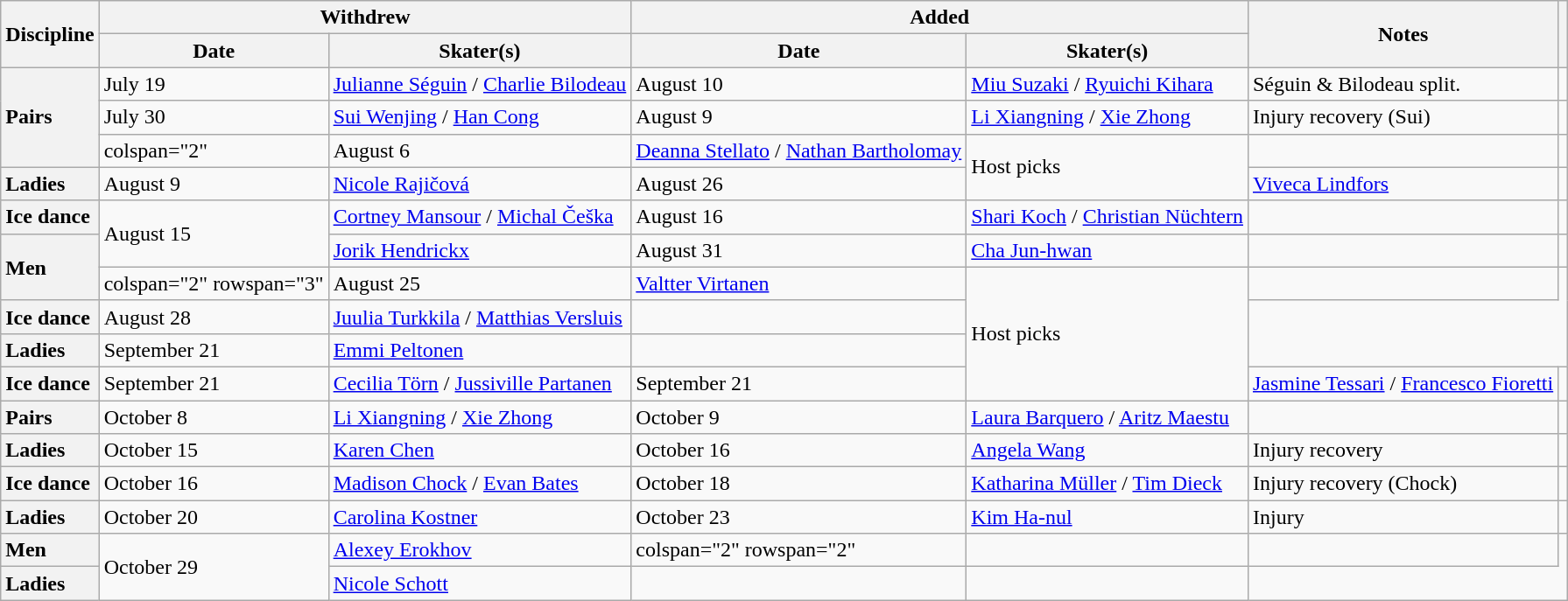<table class="wikitable unsortable">
<tr>
<th scope="col" rowspan=2>Discipline</th>
<th scope="col" colspan=2>Withdrew</th>
<th scope="col" colspan=2>Added</th>
<th scope="col" rowspan=2>Notes</th>
<th scope="col" rowspan=2></th>
</tr>
<tr>
<th>Date</th>
<th>Skater(s)</th>
<th>Date</th>
<th>Skater(s)</th>
</tr>
<tr>
<th scope="row" style="text-align:left" rowspan="3">Pairs</th>
<td>July 19</td>
<td> <a href='#'>Julianne Séguin</a> / <a href='#'>Charlie Bilodeau</a></td>
<td>August 10</td>
<td> <a href='#'>Miu Suzaki</a> / <a href='#'>Ryuichi Kihara</a></td>
<td>Séguin & Bilodeau split.</td>
<td></td>
</tr>
<tr>
<td>July 30</td>
<td> <a href='#'>Sui Wenjing</a> / <a href='#'>Han Cong</a></td>
<td>August 9</td>
<td> <a href='#'>Li Xiangning</a> / <a href='#'>Xie Zhong</a></td>
<td>Injury recovery (Sui)</td>
<td></td>
</tr>
<tr>
<td>colspan="2" </td>
<td>August 6</td>
<td> <a href='#'>Deanna Stellato</a> / <a href='#'>Nathan Bartholomay</a></td>
<td rowspan="2">Host picks</td>
<td></td>
</tr>
<tr>
<th scope="row" style="text-align:left">Ladies</th>
<td>August 9</td>
<td> <a href='#'>Nicole Rajičová</a></td>
<td>August 26</td>
<td> <a href='#'>Viveca Lindfors</a></td>
<td></td>
</tr>
<tr>
<th scope="row" style="text-align:left">Ice dance</th>
<td rowspan="2">August 15</td>
<td> <a href='#'>Cortney Mansour</a> / <a href='#'>Michal Češka</a></td>
<td>August 16</td>
<td> <a href='#'>Shari Koch</a> / <a href='#'>Christian Nüchtern</a></td>
<td></td>
<td></td>
</tr>
<tr>
<th scope="row" style="text-align:left" rowspan="2">Men</th>
<td> <a href='#'>Jorik Hendrickx</a></td>
<td>August 31</td>
<td> <a href='#'>Cha Jun-hwan</a></td>
<td></td>
<td></td>
</tr>
<tr>
<td>colspan="2" rowspan="3" </td>
<td>August 25</td>
<td> <a href='#'>Valtter Virtanen</a></td>
<td rowspan="4">Host picks</td>
<td></td>
</tr>
<tr>
<th scope="row" style="text-align:left">Ice dance</th>
<td>August 28</td>
<td> <a href='#'>Juulia Turkkila</a> / <a href='#'>Matthias Versluis</a></td>
<td></td>
</tr>
<tr>
<th scope="row" style="text-align:left">Ladies</th>
<td>September 21</td>
<td> <a href='#'>Emmi Peltonen</a></td>
<td></td>
</tr>
<tr>
<th scope="row" style="text-align:left">Ice dance</th>
<td>September 21</td>
<td> <a href='#'>Cecilia Törn</a> / <a href='#'>Jussiville Partanen</a></td>
<td>September 21</td>
<td> <a href='#'>Jasmine Tessari</a> / <a href='#'>Francesco Fioretti</a></td>
<td></td>
</tr>
<tr>
<th scope="row" style="text-align:left">Pairs</th>
<td>October 8</td>
<td> <a href='#'>Li Xiangning</a> / <a href='#'>Xie Zhong</a></td>
<td>October 9</td>
<td> <a href='#'>Laura Barquero</a> / <a href='#'>Aritz Maestu</a></td>
<td></td>
<td></td>
</tr>
<tr>
<th scope="row" style="text-align:left">Ladies</th>
<td>October 15</td>
<td> <a href='#'>Karen Chen</a></td>
<td>October 16</td>
<td> <a href='#'>Angela Wang</a></td>
<td>Injury recovery</td>
<td></td>
</tr>
<tr>
<th scope="row" style="text-align:left">Ice dance</th>
<td>October 16</td>
<td> <a href='#'>Madison Chock</a> / <a href='#'>Evan Bates</a></td>
<td>October 18</td>
<td> <a href='#'>Katharina Müller</a> / <a href='#'>Tim Dieck</a></td>
<td>Injury recovery (Chock)</td>
<td></td>
</tr>
<tr>
<th scope="row" style="text-align:left">Ladies</th>
<td>October 20</td>
<td> <a href='#'>Carolina Kostner</a></td>
<td>October 23</td>
<td> <a href='#'>Kim Ha-nul</a></td>
<td>Injury</td>
<td></td>
</tr>
<tr>
<th scope="row" style="text-align:left">Men</th>
<td rowspan="2">October 29</td>
<td> <a href='#'>Alexey Erokhov</a></td>
<td>colspan="2" rowspan="2" </td>
<td></td>
<td></td>
</tr>
<tr>
<th scope="row" style="text-align:left">Ladies</th>
<td> <a href='#'>Nicole Schott</a></td>
<td></td>
<td></td>
</tr>
</table>
